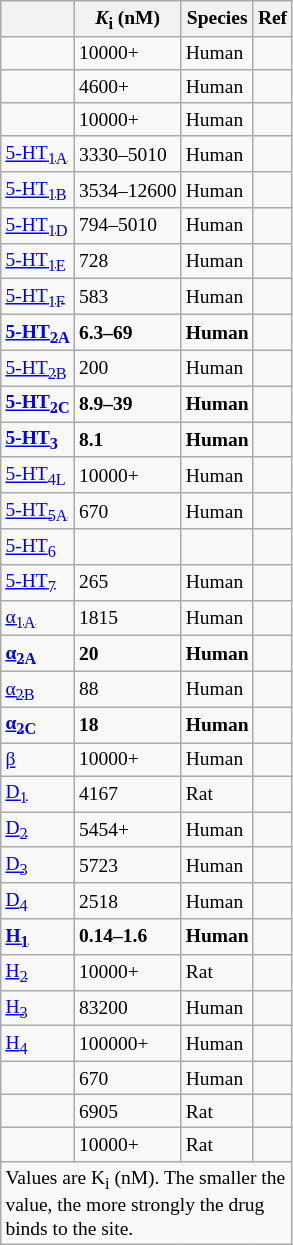<table class="wikitable floatright sortable" style="font-size:small;">
<tr>
<th data-sort-type=number></th>
<th><em>K</em><sub>i</sub> (nM)</th>
<th>Species</th>
<th>Ref</th>
</tr>
<tr>
<td></td>
<td>10000+</td>
<td>Human</td>
<td></td>
</tr>
<tr>
<td></td>
<td>4600+</td>
<td>Human</td>
<td></td>
</tr>
<tr>
<td></td>
<td>10000+</td>
<td>Human</td>
<td></td>
</tr>
<tr>
<td><a href='#'>5-HT<sub>1A</sub></a></td>
<td data-sort-value=3330>3330–5010</td>
<td>Human</td>
<td></td>
</tr>
<tr>
<td><a href='#'>5-HT<sub>1B</sub></a></td>
<td data-sort-value=3534>3534–12600</td>
<td>Human</td>
<td></td>
</tr>
<tr>
<td><a href='#'>5-HT<sub>1D</sub></a></td>
<td>794–5010</td>
<td>Human</td>
<td></td>
</tr>
<tr>
<td><a href='#'>5-HT<sub>1E</sub></a></td>
<td>728</td>
<td>Human</td>
<td></td>
</tr>
<tr>
<td><a href='#'>5-HT<sub>1F</sub></a></td>
<td>583</td>
<td>Human</td>
<td></td>
</tr>
<tr>
<td><a href='#'><strong>5-HT<sub>2A</sub></strong></a></td>
<td data-sort-value=6><strong>6.3–69</strong></td>
<td><strong>Human</strong></td>
<td></td>
</tr>
<tr>
<td><a href='#'>5-HT<sub>2B</sub></a></td>
<td>200</td>
<td>Human</td>
<td></td>
</tr>
<tr>
<td><a href='#'><strong>5-HT<sub>2C</sub></strong></a></td>
<td data-sort-value=8><strong>8.9–39</strong></td>
<td><strong>Human</strong></td>
<td></td>
</tr>
<tr>
<td><a href='#'><strong>5-HT<sub>3</sub></strong></a></td>
<td><strong>8.1</strong></td>
<td><strong>Human</strong></td>
<td></td>
</tr>
<tr>
<td><a href='#'>5-HT<sub>4L</sub></a></td>
<td>10000+</td>
<td>Human</td>
<td></td>
</tr>
<tr>
<td><a href='#'>5-HT<sub>5A</sub></a></td>
<td>670</td>
<td>Human</td>
<td></td>
</tr>
<tr>
<td><a href='#'>5-HT<sub>6</sub></a></td>
<td></td>
<td></td>
<td></td>
</tr>
<tr>
<td><a href='#'>5-HT<sub>7</sub></a></td>
<td>265</td>
<td>Human</td>
<td></td>
</tr>
<tr>
<td><a href='#'>α<sub>1A</sub></a></td>
<td>1815</td>
<td>Human</td>
<td></td>
</tr>
<tr>
<td><a href='#'><strong>α<sub>2A</sub></strong></a></td>
<td><strong>20</strong></td>
<td><strong>Human</strong></td>
<td></td>
</tr>
<tr>
<td><a href='#'>α<sub>2B</sub></a></td>
<td>88</td>
<td>Human</td>
<td></td>
</tr>
<tr>
<td><a href='#'><strong>α<sub>2C</sub></strong></a></td>
<td><strong>18</strong></td>
<td><strong>Human</strong></td>
<td></td>
</tr>
<tr>
<td><a href='#'>β</a></td>
<td>10000+</td>
<td>Human</td>
<td></td>
</tr>
<tr>
<td><a href='#'>D<sub>1</sub></a></td>
<td data-sort-value=4167>4167</td>
<td>Rat</td>
<td></td>
</tr>
<tr>
<td><a href='#'>D<sub>2</sub></a></td>
<td>5454+</td>
<td>Human</td>
<td></td>
</tr>
<tr>
<td><a href='#'>D<sub>3</sub></a></td>
<td data-sort-value=5723>5723</td>
<td>Human</td>
<td></td>
</tr>
<tr>
<td><a href='#'>D<sub>4</sub></a></td>
<td data-sort-value=2518>2518</td>
<td>Human</td>
<td></td>
</tr>
<tr>
<td><a href='#'><strong>H<sub>1</sub></strong></a></td>
<td><strong>0.14–1.6</strong></td>
<td><strong>Human</strong></td>
<td></td>
</tr>
<tr>
<td><a href='#'>H<sub>2</sub></a></td>
<td>10000+</td>
<td>Rat</td>
<td></td>
</tr>
<tr>
<td><a href='#'>H<sub>3</sub></a></td>
<td data-sort-value=83200>83200</td>
<td>Human</td>
<td></td>
</tr>
<tr>
<td><a href='#'>H<sub>4</sub></a></td>
<td>100000+</td>
<td>Human</td>
<td></td>
</tr>
<tr>
<td></td>
<td>670</td>
<td>Human</td>
<td></td>
</tr>
<tr>
<td></td>
<td data-sort-value=6905>6905</td>
<td>Rat</td>
<td></td>
</tr>
<tr>
<td></td>
<td>10000+</td>
<td>Rat</td>
<td></td>
</tr>
<tr class="sortbottom">
<td colspan="4" style="width: 1px;">Values are K<sub>i</sub> (nM). The smaller the value, the more strongly the drug binds to the site.</td>
</tr>
</table>
